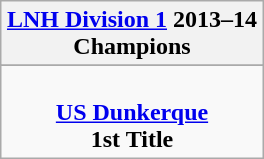<table class="wikitable" style="text-align: center; margin: 0 auto;">
<tr>
<th><a href='#'>LNH Division 1</a> 2013–14<br>Champions</th>
</tr>
<tr>
</tr>
<tr>
<td><br><strong><a href='#'>US Dunkerque</a></strong><br><strong>1st Title</strong></td>
</tr>
</table>
